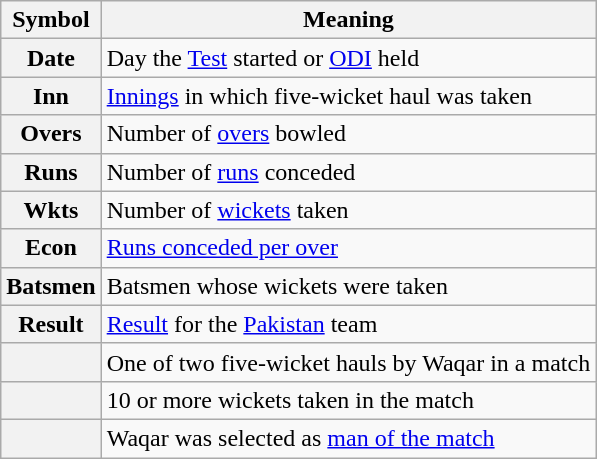<table class="wikitable">
<tr>
<th>Symbol</th>
<th>Meaning</th>
</tr>
<tr>
<th>Date</th>
<td>Day the <a href='#'>Test</a> started or <a href='#'>ODI</a> held</td>
</tr>
<tr>
<th>Inn</th>
<td><a href='#'>Innings</a> in which five-wicket haul was taken</td>
</tr>
<tr>
<th>Overs</th>
<td>Number of <a href='#'>overs</a> bowled</td>
</tr>
<tr>
<th>Runs</th>
<td>Number of <a href='#'>runs</a> conceded</td>
</tr>
<tr>
<th>Wkts</th>
<td>Number of <a href='#'>wickets</a> taken</td>
</tr>
<tr>
<th>Econ</th>
<td><a href='#'>Runs conceded per over</a></td>
</tr>
<tr>
<th>Batsmen</th>
<td>Batsmen whose wickets were taken</td>
</tr>
<tr>
<th>Result</th>
<td><a href='#'>Result</a> for the <a href='#'>Pakistan</a> team</td>
</tr>
<tr>
<th></th>
<td>One of two five-wicket hauls by Waqar in a match</td>
</tr>
<tr>
<th></th>
<td>10 or more wickets taken in the match</td>
</tr>
<tr>
<th></th>
<td>Waqar was selected as <a href='#'>man of the match</a></td>
</tr>
</table>
